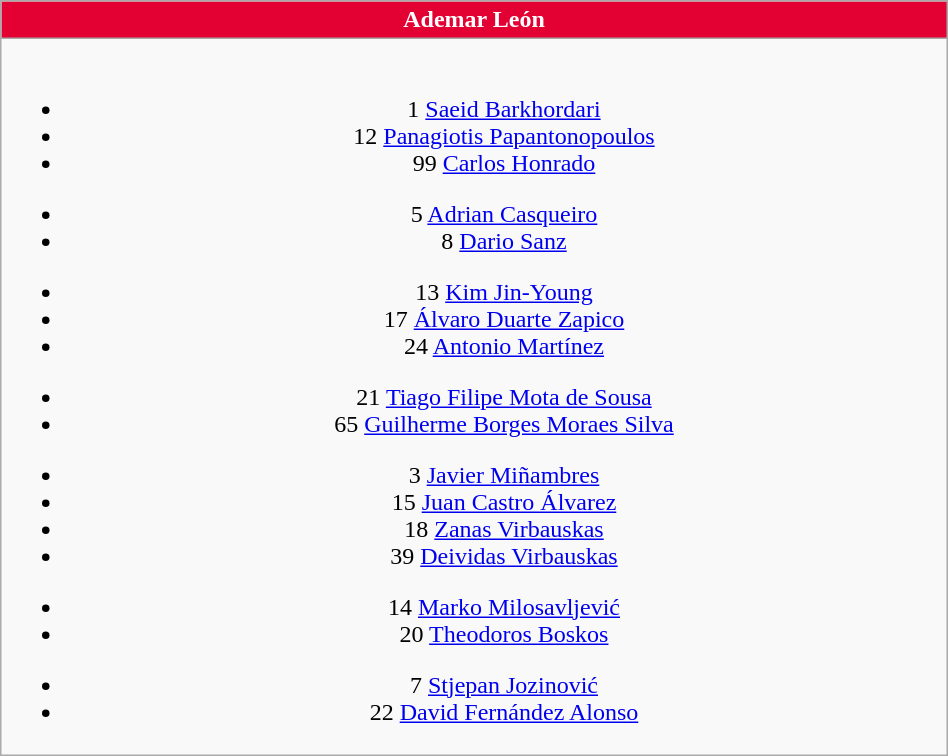<table class="wikitable" style="font-size:100%; text-align:center;" width=50%>
<tr>
<th colspan=5 style="background-color:#E30032;color:#FFFFFF;text-align:center;"> Ademar León</th>
</tr>
<tr>
<td><br>
<ul><li>1  <a href='#'>Saeid Barkhordari</a></li><li>12  <a href='#'>Panagiotis Papantonopoulos</a></li><li>99  <a href='#'>Carlos Honrado</a></li></ul><ul><li>5  <a href='#'>Adrian Casqueiro</a></li><li>8  <a href='#'>Dario Sanz</a></li></ul><ul><li>13  <a href='#'>Kim Jin-Young</a></li><li>17  <a href='#'>Álvaro Duarte Zapico</a></li><li>24  <a href='#'>Antonio Martínez</a></li></ul><ul><li>21  <a href='#'>Tiago Filipe Mota de Sousa</a></li><li>65  <a href='#'>Guilherme Borges Moraes Silva</a></li></ul><ul><li>3  <a href='#'>Javier Miñambres</a></li><li>15  <a href='#'>Juan Castro Álvarez</a></li><li>18  <a href='#'>Zanas Virbauskas</a></li><li>39  <a href='#'>Deividas Virbauskas</a></li></ul><ul><li>14  <a href='#'>Marko Milosavljević</a></li><li>20  <a href='#'>Theodoros Boskos</a></li></ul><ul><li>7  <a href='#'>Stjepan Jozinović</a></li><li>22  <a href='#'>David Fernández Alonso</a></li></ul></td>
</tr>
</table>
